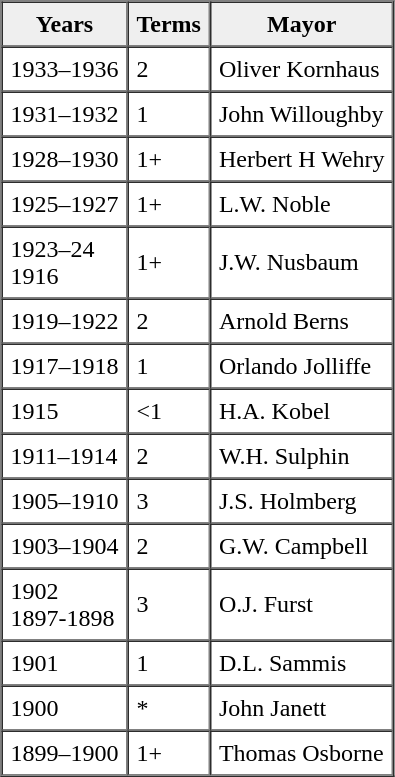<table border="1" cellpadding="5" cellspacing="0">
<tr>
<th scope="col" style="background:#efefef;">Years</th>
<th scope="col" style="background:#efefef;">Terms</th>
<th scope="col" style="background:#efefef;">Mayor</th>
</tr>
<tr>
<td>1933–1936</td>
<td>2</td>
<td>Oliver Kornhaus</td>
</tr>
<tr>
<td>1931–1932</td>
<td>1</td>
<td>John Willoughby</td>
</tr>
<tr>
<td>1928–1930</td>
<td>1+</td>
<td>Herbert H Wehry</td>
</tr>
<tr>
<td>1925–1927</td>
<td>1+</td>
<td>L.W. Noble</td>
</tr>
<tr>
<td>1923–24<br>1916</td>
<td>1+</td>
<td>J.W. Nusbaum</td>
</tr>
<tr>
<td>1919–1922</td>
<td>2</td>
<td>Arnold Berns</td>
</tr>
<tr>
<td>1917–1918</td>
<td>1</td>
<td>Orlando Jolliffe</td>
</tr>
<tr>
<td>1915</td>
<td><1</td>
<td>H.A. Kobel</td>
</tr>
<tr>
<td>1911–1914</td>
<td>2</td>
<td>W.H. Sulphin</td>
</tr>
<tr>
<td>1905–1910</td>
<td>3</td>
<td>J.S. Holmberg</td>
</tr>
<tr>
<td>1903–1904</td>
<td>2</td>
<td>G.W. Campbell</td>
</tr>
<tr>
<td>1902<br>1897-1898</td>
<td>3</td>
<td>O.J. Furst</td>
</tr>
<tr>
<td>1901</td>
<td>1</td>
<td>D.L. Sammis</td>
</tr>
<tr>
<td>1900</td>
<td>*</td>
<td>John Janett</td>
</tr>
<tr>
<td>1899–1900</td>
<td>1+</td>
<td>Thomas Osborne</td>
</tr>
</table>
